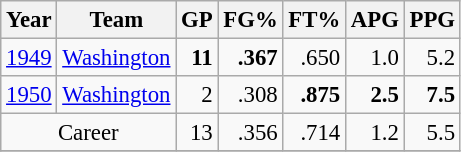<table class="wikitable sortable" style="font-size:95%; text-align:right;">
<tr>
<th>Year</th>
<th>Team</th>
<th>GP</th>
<th>FG%</th>
<th>FT%</th>
<th>APG</th>
<th>PPG</th>
</tr>
<tr>
<td style="text-align:left;"><a href='#'>1949</a></td>
<td style="text-align:left;"><a href='#'>Washington</a></td>
<td><strong>11</strong></td>
<td><strong>.367</strong></td>
<td>.650</td>
<td>1.0</td>
<td>5.2</td>
</tr>
<tr>
<td style="text-align:left;"><a href='#'>1950</a></td>
<td style="text-align:left;"><a href='#'>Washington</a></td>
<td>2</td>
<td>.308</td>
<td><strong>.875</strong></td>
<td><strong>2.5</strong></td>
<td><strong>7.5</strong></td>
</tr>
<tr>
<td style="text-align:center;" colspan="2">Career</td>
<td>13</td>
<td>.356</td>
<td>.714</td>
<td>1.2</td>
<td>5.5</td>
</tr>
<tr>
</tr>
</table>
